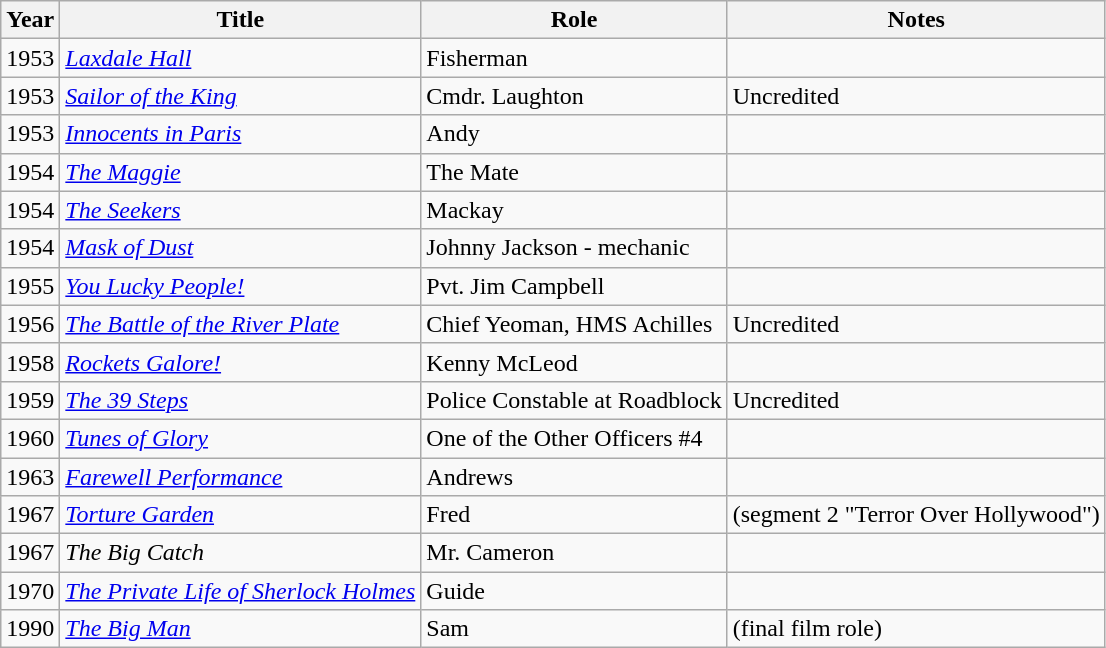<table class="wikitable">
<tr>
<th>Year</th>
<th>Title</th>
<th>Role</th>
<th>Notes</th>
</tr>
<tr>
<td>1953</td>
<td><em><a href='#'>Laxdale Hall</a></em></td>
<td>Fisherman</td>
<td></td>
</tr>
<tr>
<td>1953</td>
<td><em><a href='#'>Sailor of the King</a></em></td>
<td>Cmdr. Laughton</td>
<td>Uncredited</td>
</tr>
<tr>
<td>1953</td>
<td><em><a href='#'>Innocents in Paris</a></em></td>
<td>Andy</td>
<td></td>
</tr>
<tr>
<td>1954</td>
<td><em><a href='#'>The Maggie</a></em></td>
<td>The Mate</td>
<td></td>
</tr>
<tr>
<td>1954</td>
<td><em><a href='#'>The Seekers</a></em></td>
<td>Mackay</td>
<td></td>
</tr>
<tr>
<td>1954</td>
<td><em><a href='#'>Mask of Dust</a></em></td>
<td>Johnny Jackson - mechanic</td>
<td></td>
</tr>
<tr>
<td>1955</td>
<td><em><a href='#'>You Lucky People!</a></em></td>
<td>Pvt. Jim Campbell</td>
<td></td>
</tr>
<tr>
<td>1956</td>
<td><em><a href='#'>The Battle of the River Plate</a></em></td>
<td>Chief Yeoman, HMS Achilles</td>
<td>Uncredited</td>
</tr>
<tr>
<td>1958</td>
<td><em><a href='#'>Rockets Galore!</a></em></td>
<td>Kenny McLeod</td>
<td></td>
</tr>
<tr>
<td>1959</td>
<td><em><a href='#'>The 39 Steps</a></em></td>
<td>Police Constable at Roadblock</td>
<td>Uncredited</td>
</tr>
<tr>
<td>1960</td>
<td><em><a href='#'>Tunes of Glory</a></em></td>
<td>One of the Other Officers #4</td>
<td></td>
</tr>
<tr>
<td>1963</td>
<td><em><a href='#'>Farewell Performance</a></em></td>
<td>Andrews</td>
<td></td>
</tr>
<tr>
<td>1967</td>
<td><em><a href='#'>Torture Garden</a></em></td>
<td>Fred</td>
<td>(segment 2 "Terror Over Hollywood")</td>
</tr>
<tr>
<td>1967</td>
<td><em>The Big Catch</em></td>
<td>Mr. Cameron</td>
<td></td>
</tr>
<tr>
<td>1970</td>
<td><em><a href='#'>The Private Life of Sherlock Holmes</a></em></td>
<td>Guide</td>
<td></td>
</tr>
<tr>
<td>1990</td>
<td><em><a href='#'>The Big Man</a></em></td>
<td>Sam</td>
<td>(final film role)</td>
</tr>
</table>
